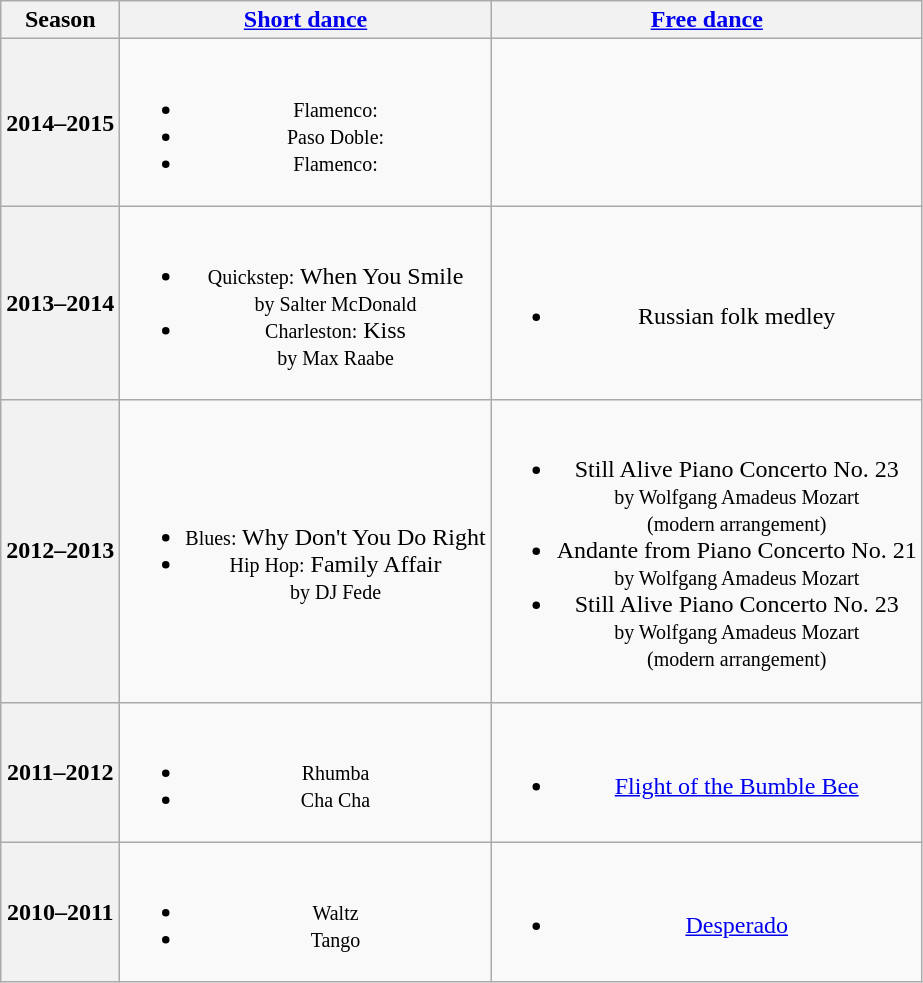<table class="wikitable" style="text-align:center">
<tr>
<th>Season</th>
<th><a href='#'>Short dance</a></th>
<th><a href='#'>Free dance</a></th>
</tr>
<tr>
<th>2014–2015</th>
<td><br><ul><li><small>Flamenco:</small></li><li><small>Paso Doble:</small></li><li><small>Flamenco:</small></li></ul></td>
<td></td>
</tr>
<tr>
<th>2013–2014 <br> </th>
<td><br><ul><li><small>Quickstep:</small> When You Smile <br><small> by Salter McDonald </small></li><li><small>Charleston:</small> Kiss <br><small> by Max Raabe </small></li></ul></td>
<td><br><ul><li>Russian folk medley</li></ul></td>
</tr>
<tr>
<th>2012–2013 <br> </th>
<td><br><ul><li><small>Blues:</small> Why Don't You Do Right</li><li><small>Hip Hop:</small> Family Affair <br><small> by DJ Fede </small></li></ul></td>
<td><br><ul><li>Still Alive Piano Concerto No. 23 <br><small> by Wolfgang Amadeus Mozart <br> (modern arrangement) </small></li><li>Andante from Piano Concerto No. 21 <br><small> by Wolfgang Amadeus Mozart</small></li><li>Still Alive Piano Concerto No. 23 <br><small> by Wolfgang Amadeus Mozart <br> (modern arrangement) </small></li></ul></td>
</tr>
<tr>
<th>2011–2012 <br> </th>
<td><br><ul><li><small>Rhumba</small></li><li><small>Cha Cha</small></li></ul></td>
<td><br><ul><li><a href='#'>Flight of the Bumble Bee</a></li></ul></td>
</tr>
<tr>
<th>2010–2011 <br> </th>
<td><br><ul><li><small>Waltz</small></li><li><small>Tango</small></li></ul></td>
<td><br><ul><li><a href='#'>Desperado</a></li></ul></td>
</tr>
</table>
